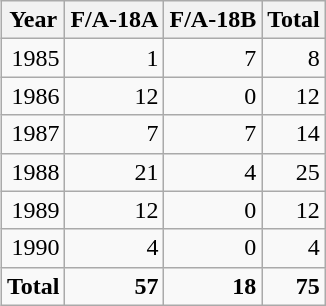<table class="wikitable" style="text-align: right; float:right; margin: 0 1em 0 0;">
<tr>
<th>Year</th>
<th>F/A-18A</th>
<th>F/A-18B</th>
<th>Total</th>
</tr>
<tr>
<td>1985</td>
<td>1</td>
<td>7</td>
<td>8</td>
</tr>
<tr>
<td>1986</td>
<td>12</td>
<td>0</td>
<td>12</td>
</tr>
<tr>
<td>1987</td>
<td>7</td>
<td>7</td>
<td>14</td>
</tr>
<tr>
<td>1988</td>
<td>21</td>
<td>4</td>
<td>25</td>
</tr>
<tr>
<td>1989</td>
<td>12</td>
<td>0</td>
<td>12</td>
</tr>
<tr>
<td>1990</td>
<td>4</td>
<td>0</td>
<td>4</td>
</tr>
<tr>
<td><strong>Total</strong></td>
<td><strong>57</strong></td>
<td><strong>18</strong></td>
<td><strong>75</strong></td>
</tr>
</table>
